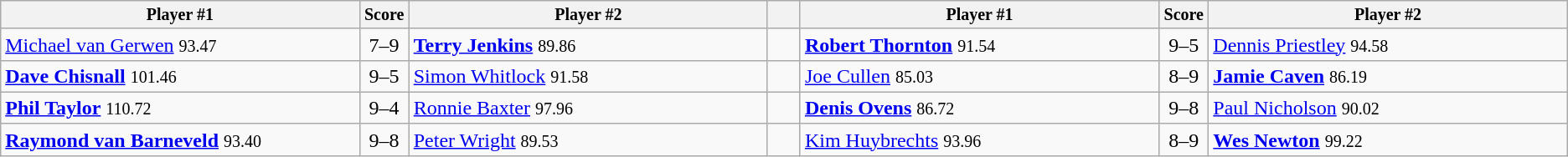<table class="wikitable">
<tr style="font-size:10pt;font-weight:bold">
<th style="width:22%;">Player #1</th>
<th width=3%>Score</th>
<th style="width:22%;">Player #2</th>
<th width=2%></th>
<th style="width:22%;">Player #1</th>
<th width=3%>Score</th>
<th style="width:22%;">Player #2</th>
</tr>
<tr>
<td> <a href='#'>Michael van Gerwen</a> <small><span>93.47</span></small></td>
<td align=center>7–9</td>
<td> <strong><a href='#'>Terry Jenkins</a></strong> <small><span>89.86</span></small></td>
<td></td>
<td> <strong><a href='#'>Robert Thornton</a></strong> <small><span>91.54</span></small></td>
<td align=center>9–5</td>
<td> <a href='#'>Dennis Priestley</a> <small><span>94.58</span></small></td>
</tr>
<tr>
<td> <strong><a href='#'>Dave Chisnall</a></strong> <small><span>101.46</span></small></td>
<td align=center>9–5</td>
<td> <a href='#'>Simon Whitlock</a> <small><span>91.58</span></small></td>
<td></td>
<td> <a href='#'>Joe Cullen</a> <small><span>85.03</span></small></td>
<td align=center>8–9</td>
<td> <strong><a href='#'>Jamie Caven</a></strong> <small><span>86.19</span></small></td>
</tr>
<tr>
<td> <strong><a href='#'>Phil Taylor</a></strong> <small><span>110.72</span></small></td>
<td align=center>9–4</td>
<td> <a href='#'>Ronnie Baxter</a> <small><span>97.96</span></small></td>
<td></td>
<td> <strong><a href='#'>Denis Ovens</a></strong> <small><span>86.72</span></small></td>
<td align=center>9–8</td>
<td> <a href='#'>Paul Nicholson</a> <small><span>90.02</span></small></td>
</tr>
<tr>
<td> <strong><a href='#'>Raymond van Barneveld</a></strong> <small><span>93.40</span></small></td>
<td align=center>9–8</td>
<td> <a href='#'>Peter Wright</a> <small><span>89.53</span></small></td>
<td></td>
<td> <a href='#'>Kim Huybrechts</a> <small><span>93.96</span></small></td>
<td align=center>8–9</td>
<td> <strong><a href='#'>Wes Newton</a></strong> <small><span>99.22</span></small></td>
</tr>
</table>
